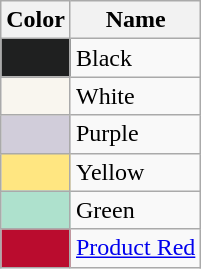<table class="wikitable">
<tr>
<th>Color</th>
<th>Name</th>
</tr>
<tr>
<td bgcolor="1F2020"></td>
<td>Black</td>
</tr>
<tr>
<td bgcolor="F9F6EF"></td>
<td>White</td>
</tr>
<tr>
<td bgcolor="D1CDDA"></td>
<td>Purple</td>
</tr>
<tr>
<td bgcolor="FFE681"></td>
<td>Yellow</td>
</tr>
<tr>
<td bgcolor="AEE1CD"></td>
<td>Green</td>
</tr>
<tr>
<td bgcolor="BA0C2E"></td>
<td><a href='#'>Product Red</a></td>
</tr>
</table>
